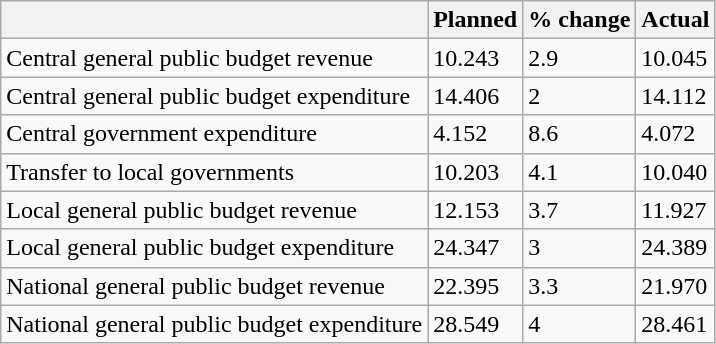<table class="wikitable">
<tr>
<th></th>
<th>Planned</th>
<th>% change</th>
<th>Actual</th>
</tr>
<tr>
<td>Central general public budget revenue</td>
<td>10.243</td>
<td>2.9</td>
<td>10.045</td>
</tr>
<tr>
<td>Central general public budget expenditure</td>
<td>14.406</td>
<td>2</td>
<td>14.112</td>
</tr>
<tr>
<td>Central government expenditure</td>
<td>4.152</td>
<td>8.6</td>
<td>4.072</td>
</tr>
<tr>
<td>Transfer to local governments</td>
<td>10.203</td>
<td>4.1</td>
<td>10.040</td>
</tr>
<tr>
<td>Local general public budget revenue</td>
<td>12.153</td>
<td>3.7</td>
<td>11.927</td>
</tr>
<tr>
<td>Local general public budget expenditure</td>
<td>24.347</td>
<td>3</td>
<td>24.389</td>
</tr>
<tr>
<td>National general public budget revenue</td>
<td>22.395</td>
<td>3.3</td>
<td>21.970</td>
</tr>
<tr>
<td>National general public budget expenditure</td>
<td>28.549</td>
<td>4</td>
<td>28.461</td>
</tr>
</table>
